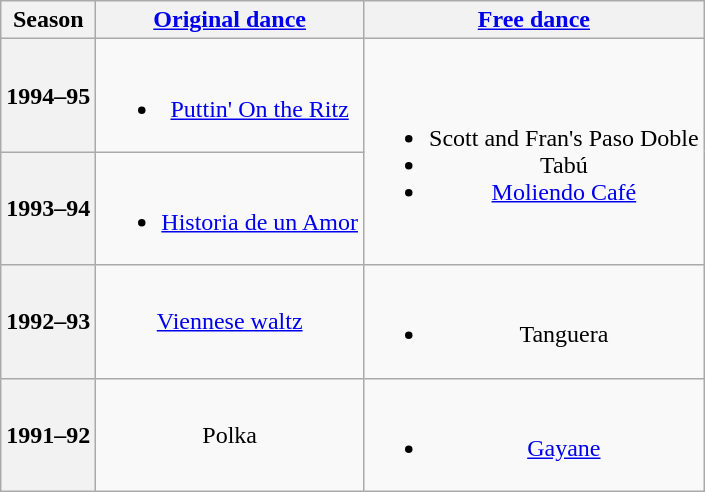<table class="wikitable" style="text-align:center">
<tr>
<th>Season</th>
<th><a href='#'>Original dance</a></th>
<th><a href='#'>Free dance</a></th>
</tr>
<tr>
<th>1994–95</th>
<td><br><ul><li> <a href='#'>Puttin' On the Ritz</a> <br></li></ul></td>
<td rowspan=2><br><ul><li>Scott and Fran's Paso Doble <br></li><li>Tabú <br></li><li><a href='#'>Moliendo Café</a> <br></li></ul></td>
</tr>
<tr>
<th>1993–94</th>
<td><br><ul><li> <a href='#'>Historia de un Amor</a> <br></li></ul></td>
</tr>
<tr>
<th>1992–93</th>
<td align="center"><a href='#'>Viennese waltz</a></td>
<td><br><ul><li>Tanguera <br></li></ul></td>
</tr>
<tr>
<th>1991–92</th>
<td align="center">Polka</td>
<td><br><ul><li><a href='#'>Gayane</a> <br></li></ul></td>
</tr>
</table>
